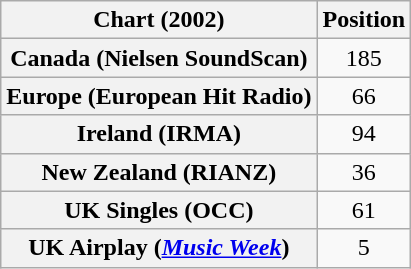<table class="wikitable sortable plainrowheaders" style="text-align:center">
<tr>
<th>Chart (2002)</th>
<th>Position</th>
</tr>
<tr>
<th scope="row">Canada (Nielsen SoundScan)</th>
<td>185</td>
</tr>
<tr>
<th scope="row">Europe (European Hit Radio)</th>
<td>66</td>
</tr>
<tr>
<th scope="row">Ireland (IRMA)</th>
<td>94</td>
</tr>
<tr>
<th scope="row">New Zealand (RIANZ)</th>
<td>36</td>
</tr>
<tr>
<th scope="row">UK Singles (OCC)</th>
<td>61</td>
</tr>
<tr>
<th scope="row">UK Airplay (<em><a href='#'>Music Week</a></em>)</th>
<td>5</td>
</tr>
</table>
